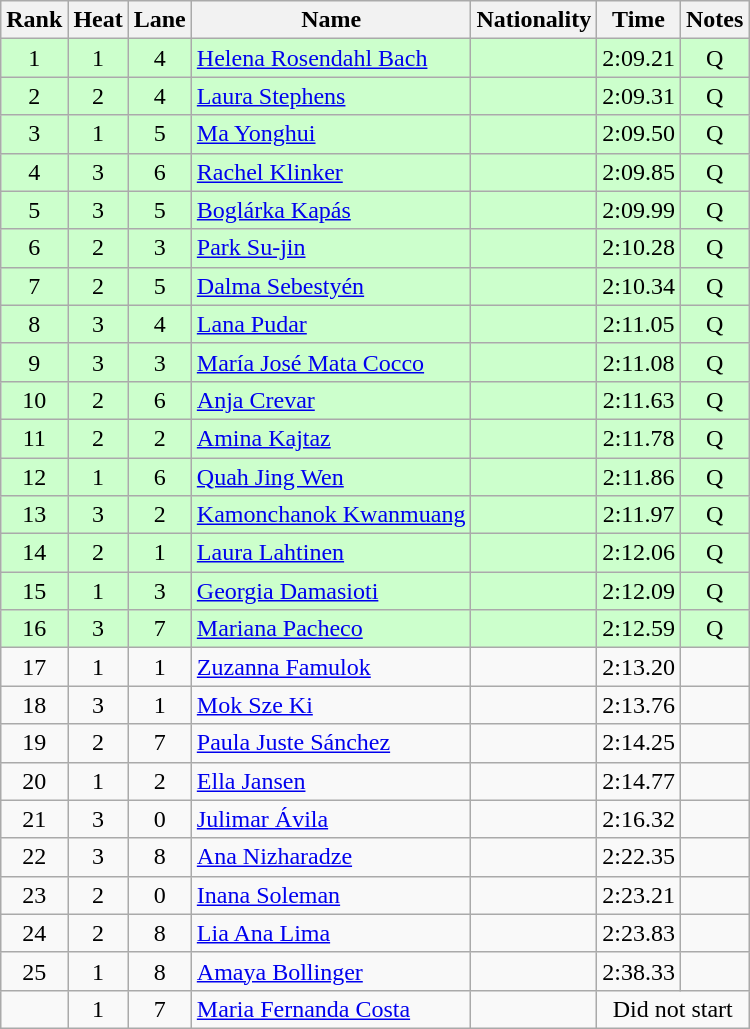<table class="wikitable sortable" style="text-align:center">
<tr>
<th>Rank</th>
<th>Heat</th>
<th>Lane</th>
<th>Name</th>
<th>Nationality</th>
<th>Time</th>
<th>Notes</th>
</tr>
<tr bgcolor=ccffcc>
<td>1</td>
<td>1</td>
<td>4</td>
<td align=left><a href='#'>Helena Rosendahl Bach</a></td>
<td align=left></td>
<td>2:09.21</td>
<td>Q</td>
</tr>
<tr bgcolor=ccffcc>
<td>2</td>
<td>2</td>
<td>4</td>
<td align=left><a href='#'>Laura Stephens</a></td>
<td align=left></td>
<td>2:09.31</td>
<td>Q</td>
</tr>
<tr bgcolor=ccffcc>
<td>3</td>
<td>1</td>
<td>5</td>
<td align=left><a href='#'>Ma Yonghui</a></td>
<td align=left></td>
<td>2:09.50</td>
<td>Q</td>
</tr>
<tr bgcolor=ccffcc>
<td>4</td>
<td>3</td>
<td>6</td>
<td align=left><a href='#'>Rachel Klinker</a></td>
<td align=left></td>
<td>2:09.85</td>
<td>Q</td>
</tr>
<tr bgcolor=ccffcc>
<td>5</td>
<td>3</td>
<td>5</td>
<td align=left><a href='#'>Boglárka Kapás</a></td>
<td align=left></td>
<td>2:09.99</td>
<td>Q</td>
</tr>
<tr bgcolor=ccffcc>
<td>6</td>
<td>2</td>
<td>3</td>
<td align=left><a href='#'>Park Su-jin</a></td>
<td align=left></td>
<td>2:10.28</td>
<td>Q</td>
</tr>
<tr bgcolor=ccffcc>
<td>7</td>
<td>2</td>
<td>5</td>
<td align=left><a href='#'>Dalma Sebestyén</a></td>
<td align=left></td>
<td>2:10.34</td>
<td>Q</td>
</tr>
<tr bgcolor=ccffcc>
<td>8</td>
<td>3</td>
<td>4</td>
<td align=left><a href='#'>Lana Pudar</a></td>
<td align=left></td>
<td>2:11.05</td>
<td>Q</td>
</tr>
<tr bgcolor=ccffcc>
<td>9</td>
<td>3</td>
<td>3</td>
<td align=left><a href='#'>María José Mata Cocco</a></td>
<td align=left></td>
<td>2:11.08</td>
<td>Q</td>
</tr>
<tr bgcolor=ccffcc>
<td>10</td>
<td>2</td>
<td>6</td>
<td align=left><a href='#'>Anja Crevar</a></td>
<td align=left></td>
<td>2:11.63</td>
<td>Q</td>
</tr>
<tr bgcolor=ccffcc>
<td>11</td>
<td>2</td>
<td>2</td>
<td align=left><a href='#'>Amina Kajtaz</a></td>
<td align=left></td>
<td>2:11.78</td>
<td>Q</td>
</tr>
<tr bgcolor=ccffcc>
<td>12</td>
<td>1</td>
<td>6</td>
<td align=left><a href='#'>Quah Jing Wen</a></td>
<td align=left></td>
<td>2:11.86</td>
<td>Q</td>
</tr>
<tr bgcolor=ccffcc>
<td>13</td>
<td>3</td>
<td>2</td>
<td align=left><a href='#'>Kamonchanok Kwanmuang</a></td>
<td align=left></td>
<td>2:11.97</td>
<td>Q</td>
</tr>
<tr bgcolor=ccffcc>
<td>14</td>
<td>2</td>
<td>1</td>
<td align=left><a href='#'>Laura Lahtinen</a></td>
<td align=left></td>
<td>2:12.06</td>
<td>Q</td>
</tr>
<tr bgcolor=ccffcc>
<td>15</td>
<td>1</td>
<td>3</td>
<td align=left><a href='#'>Georgia Damasioti</a></td>
<td align=left></td>
<td>2:12.09</td>
<td>Q</td>
</tr>
<tr bgcolor=ccffcc>
<td>16</td>
<td>3</td>
<td>7</td>
<td align=left><a href='#'>Mariana Pacheco</a></td>
<td align=left></td>
<td>2:12.59</td>
<td>Q</td>
</tr>
<tr>
<td>17</td>
<td>1</td>
<td>1</td>
<td align=left><a href='#'>Zuzanna Famulok</a></td>
<td align=left></td>
<td>2:13.20</td>
<td></td>
</tr>
<tr>
<td>18</td>
<td>3</td>
<td>1</td>
<td align=left><a href='#'>Mok Sze Ki</a></td>
<td align=left></td>
<td>2:13.76</td>
<td></td>
</tr>
<tr>
<td>19</td>
<td>2</td>
<td>7</td>
<td align=left><a href='#'>Paula Juste Sánchez</a></td>
<td align=left></td>
<td>2:14.25</td>
<td></td>
</tr>
<tr>
<td>20</td>
<td>1</td>
<td>2</td>
<td align=left><a href='#'>Ella Jansen</a></td>
<td align=left></td>
<td>2:14.77</td>
<td></td>
</tr>
<tr>
<td>21</td>
<td>3</td>
<td>0</td>
<td align=left><a href='#'>Julimar Ávila</a></td>
<td align=left></td>
<td>2:16.32</td>
<td></td>
</tr>
<tr>
<td>22</td>
<td>3</td>
<td>8</td>
<td align=left><a href='#'>Ana Nizharadze</a></td>
<td align=left></td>
<td>2:22.35</td>
<td></td>
</tr>
<tr>
<td>23</td>
<td>2</td>
<td>0</td>
<td align=left><a href='#'>Inana Soleman</a></td>
<td align=left></td>
<td>2:23.21</td>
<td></td>
</tr>
<tr>
<td>24</td>
<td>2</td>
<td>8</td>
<td align=left><a href='#'>Lia Ana Lima</a></td>
<td align=left></td>
<td>2:23.83</td>
<td></td>
</tr>
<tr>
<td>25</td>
<td>1</td>
<td>8</td>
<td align=left><a href='#'>Amaya Bollinger</a></td>
<td align=left></td>
<td>2:38.33</td>
<td></td>
</tr>
<tr>
<td></td>
<td>1</td>
<td>7</td>
<td align=left><a href='#'>Maria Fernanda Costa</a></td>
<td align=left></td>
<td colspan=2>Did not start</td>
</tr>
</table>
